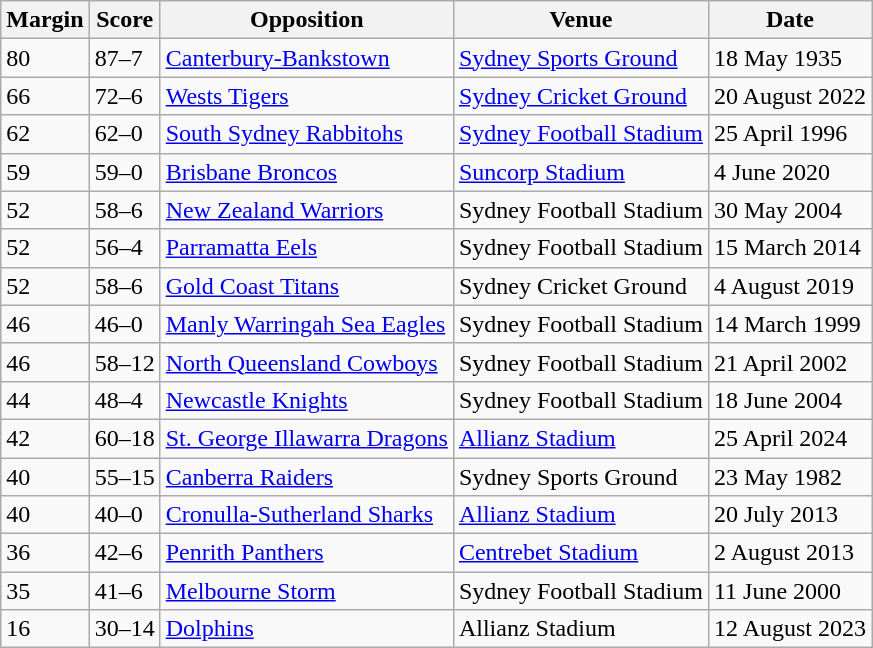<table class="wikitable" style="text-align:left;">
<tr>
<th>Margin</th>
<th>Score</th>
<th>Opposition</th>
<th>Venue</th>
<th>Date</th>
</tr>
<tr>
<td>80</td>
<td>87–7</td>
<td> <a href='#'>Canterbury-Bankstown</a></td>
<td><a href='#'>Sydney Sports Ground</a></td>
<td>18 May 1935</td>
</tr>
<tr>
<td>66</td>
<td>72–6</td>
<td> <a href='#'>Wests Tigers</a></td>
<td><a href='#'>Sydney Cricket Ground</a></td>
<td>20 August 2022</td>
</tr>
<tr>
<td>62</td>
<td>62–0</td>
<td> <a href='#'>South Sydney Rabbitohs</a></td>
<td><a href='#'>Sydney Football Stadium</a></td>
<td>25 April 1996</td>
</tr>
<tr>
<td>59</td>
<td>59–0</td>
<td> <a href='#'>Brisbane Broncos</a></td>
<td><a href='#'>Suncorp Stadium</a></td>
<td>4 June 2020</td>
</tr>
<tr>
<td>52</td>
<td>58–6</td>
<td> <a href='#'>New Zealand Warriors</a></td>
<td>Sydney Football Stadium</td>
<td>30 May 2004</td>
</tr>
<tr>
<td>52</td>
<td>56–4</td>
<td> <a href='#'>Parramatta Eels</a></td>
<td>Sydney Football Stadium</td>
<td>15 March 2014</td>
</tr>
<tr>
<td>52</td>
<td>58–6</td>
<td> <a href='#'>Gold Coast Titans</a></td>
<td>Sydney Cricket Ground</td>
<td>4 August 2019</td>
</tr>
<tr>
<td>46</td>
<td>46–0</td>
<td> <a href='#'>Manly Warringah Sea Eagles</a></td>
<td>Sydney Football Stadium</td>
<td>14 March 1999</td>
</tr>
<tr>
<td>46</td>
<td>58–12</td>
<td> <a href='#'>North Queensland Cowboys</a></td>
<td>Sydney Football Stadium</td>
<td>21 April 2002</td>
</tr>
<tr>
<td>44</td>
<td>48–4</td>
<td> <a href='#'>Newcastle Knights</a></td>
<td>Sydney Football Stadium</td>
<td>18 June 2004</td>
</tr>
<tr>
<td>42</td>
<td>60–18</td>
<td> <a href='#'>St. George Illawarra Dragons</a></td>
<td><a href='#'>Allianz Stadium</a></td>
<td>25 April 2024</td>
</tr>
<tr>
<td>40</td>
<td>55–15</td>
<td> <a href='#'>Canberra Raiders</a></td>
<td>Sydney Sports Ground</td>
<td>23 May 1982</td>
</tr>
<tr>
<td>40</td>
<td>40–0</td>
<td> <a href='#'>Cronulla-Sutherland Sharks</a></td>
<td><a href='#'>Allianz Stadium</a></td>
<td>20 July 2013</td>
</tr>
<tr>
<td>36</td>
<td>42–6</td>
<td> <a href='#'>Penrith Panthers</a></td>
<td><a href='#'>Centrebet Stadium</a></td>
<td>2 August 2013</td>
</tr>
<tr>
<td>35</td>
<td>41–6</td>
<td> <a href='#'>Melbourne Storm</a></td>
<td>Sydney Football Stadium</td>
<td>11 June 2000</td>
</tr>
<tr>
<td>16</td>
<td>30–14</td>
<td> <a href='#'>Dolphins</a></td>
<td>Allianz Stadium</td>
<td>12 August 2023</td>
</tr>
</table>
